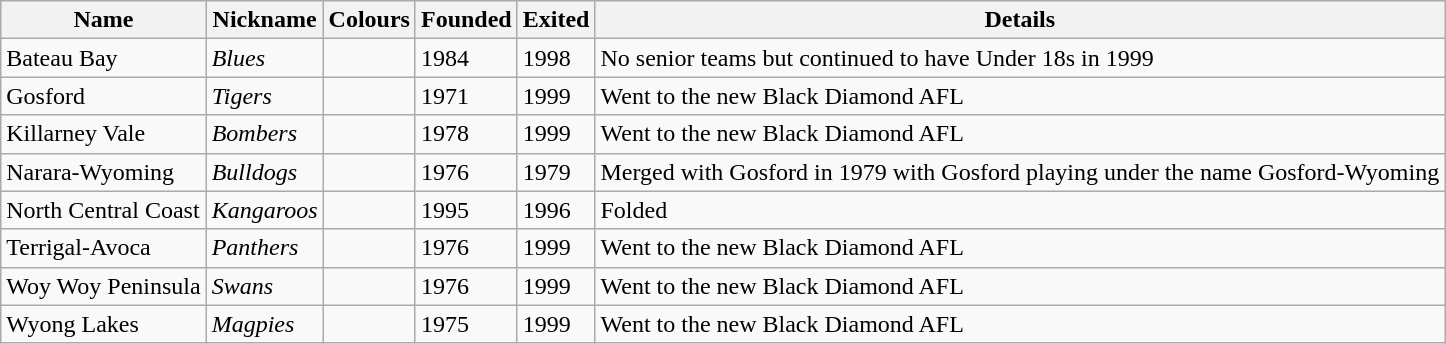<table class="wikitable">
<tr>
<th>Name</th>
<th>Nickname</th>
<th>Colours</th>
<th>Founded</th>
<th>Exited</th>
<th>Details</th>
</tr>
<tr>
<td>Bateau Bay</td>
<td><em>Blues</em></td>
<td></td>
<td>1984</td>
<td>1998</td>
<td>No senior teams but continued to have Under 18s in 1999</td>
</tr>
<tr>
<td>Gosford</td>
<td><em>Tigers</em></td>
<td></td>
<td>1971</td>
<td>1999</td>
<td>Went to the new Black Diamond AFL</td>
</tr>
<tr>
<td>Killarney Vale</td>
<td><em>Bombers</em></td>
<td></td>
<td>1978</td>
<td>1999</td>
<td>Went to the new Black Diamond AFL</td>
</tr>
<tr>
<td>Narara-Wyoming</td>
<td><em>Bulldogs</em></td>
<td></td>
<td>1976</td>
<td>1979</td>
<td>Merged with Gosford in 1979 with Gosford playing under the name Gosford-Wyoming</td>
</tr>
<tr>
<td>North Central Coast</td>
<td><em>Kangaroos</em></td>
<td></td>
<td>1995</td>
<td>1996</td>
<td>Folded</td>
</tr>
<tr>
<td>Terrigal-Avoca</td>
<td><em>Panthers</em></td>
<td></td>
<td>1976</td>
<td>1999</td>
<td>Went to the new Black Diamond AFL</td>
</tr>
<tr>
<td>Woy Woy Peninsula</td>
<td><em>Swans</em></td>
<td></td>
<td>1976</td>
<td>1999</td>
<td>Went to the new Black Diamond AFL</td>
</tr>
<tr>
<td>Wyong Lakes</td>
<td><em>Magpies</em></td>
<td></td>
<td>1975</td>
<td>1999</td>
<td>Went to the new Black Diamond AFL</td>
</tr>
</table>
